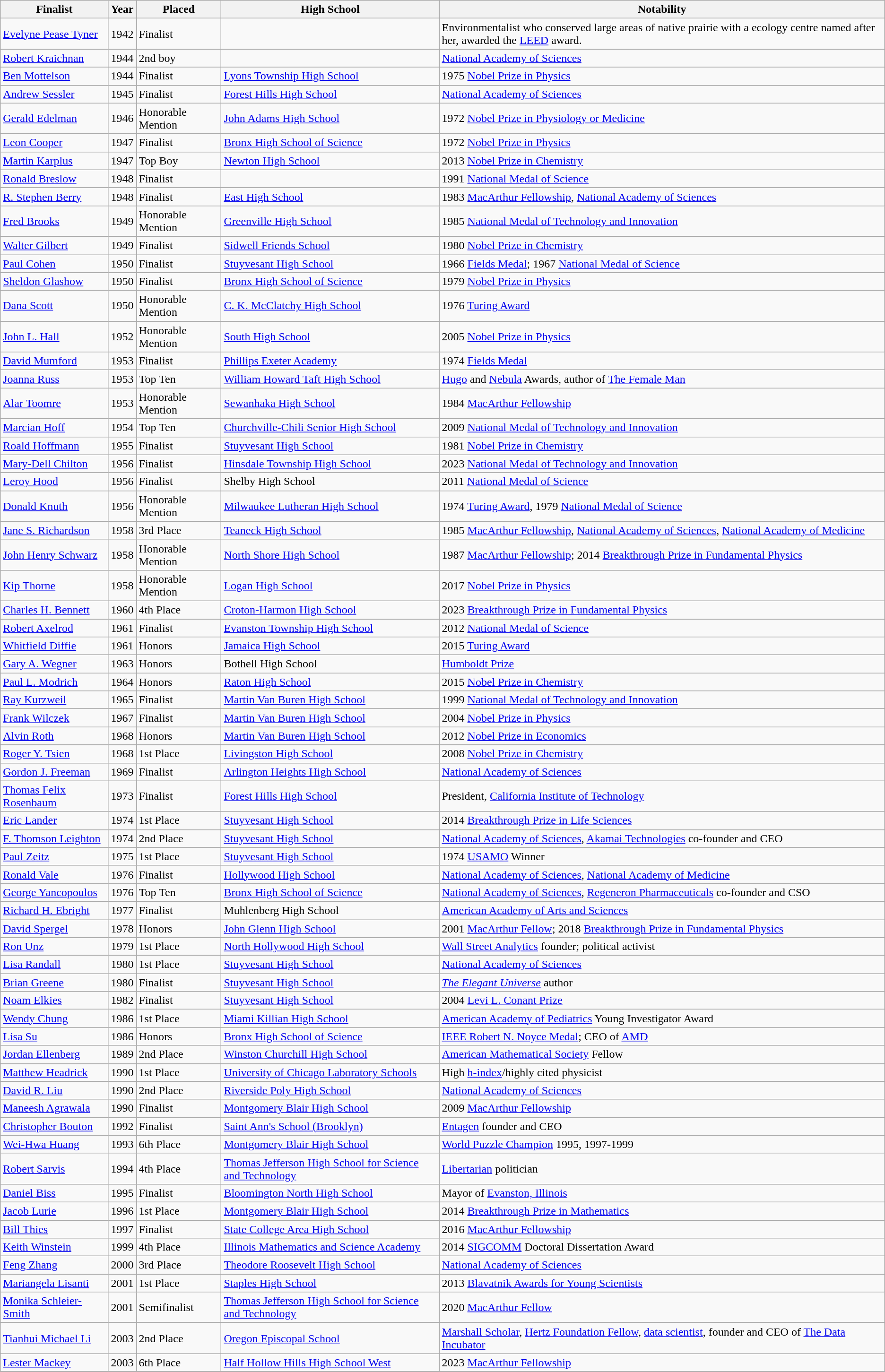<table class="wikitable">
<tr>
<th>Finalist</th>
<th>Year</th>
<th>Placed</th>
<th>High School</th>
<th>Notability</th>
</tr>
<tr>
<td><a href='#'>Evelyne Pease Tyner</a></td>
<td>1942</td>
<td>Finalist</td>
<td></td>
<td>Environmentalist who conserved large areas of native prairie with a ecology centre named after her, awarded the <a href='#'>LEED</a> award.</td>
</tr>
<tr>
<td><a href='#'>Robert Kraichnan</a></td>
<td>1944</td>
<td>2nd boy</td>
<td></td>
<td><a href='#'>National Academy of Sciences</a></td>
</tr>
<tr \|>
</tr>
<tr>
<td><a href='#'>Ben Mottelson</a></td>
<td>1944</td>
<td>Finalist</td>
<td><a href='#'>Lyons Township High School</a></td>
<td>1975 <a href='#'>Nobel Prize in Physics</a></td>
</tr>
<tr>
<td><a href='#'>Andrew Sessler</a></td>
<td>1945</td>
<td>Finalist</td>
<td><a href='#'> Forest Hills High School</a></td>
<td><a href='#'>National Academy of Sciences</a></td>
</tr>
<tr>
<td><a href='#'>Gerald Edelman</a></td>
<td>1946</td>
<td>Honorable Mention</td>
<td><a href='#'>John Adams High School</a></td>
<td>1972 <a href='#'>Nobel Prize in Physiology or Medicine</a></td>
</tr>
<tr>
<td><a href='#'>Leon Cooper</a></td>
<td>1947</td>
<td>Finalist</td>
<td><a href='#'>Bronx High School of Science</a></td>
<td>1972 <a href='#'>Nobel Prize in Physics</a></td>
</tr>
<tr>
<td><a href='#'>Martin Karplus</a></td>
<td>1947</td>
<td>Top Boy</td>
<td><a href='#'> Newton High School</a></td>
<td>2013 <a href='#'>Nobel Prize in Chemistry</a></td>
</tr>
<tr>
<td><a href='#'>Ronald Breslow</a></td>
<td>1948</td>
<td>Finalist</td>
<td></td>
<td>1991 <a href='#'>National Medal of Science</a></td>
</tr>
<tr>
<td><a href='#'>R. Stephen Berry</a></td>
<td>1948</td>
<td>Finalist</td>
<td><a href='#'>East High School</a></td>
<td>1983 <a href='#'>MacArthur Fellowship</a>, <a href='#'>National Academy of Sciences</a></td>
</tr>
<tr>
<td><a href='#'>Fred Brooks</a></td>
<td>1949</td>
<td>Honorable Mention</td>
<td><a href='#'>Greenville High School</a></td>
<td>1985 <a href='#'>National Medal of Technology and Innovation</a></td>
</tr>
<tr>
<td><a href='#'>Walter Gilbert</a></td>
<td>1949</td>
<td>Finalist</td>
<td><a href='#'>Sidwell Friends School</a></td>
<td>1980 <a href='#'>Nobel Prize in Chemistry</a></td>
</tr>
<tr>
<td><a href='#'> Paul Cohen</a></td>
<td>1950</td>
<td>Finalist</td>
<td><a href='#'>Stuyvesant High School</a></td>
<td>1966 <a href='#'>Fields Medal</a>; 1967 <a href='#'>National Medal of Science</a></td>
</tr>
<tr>
<td><a href='#'>Sheldon Glashow</a></td>
<td>1950</td>
<td>Finalist</td>
<td><a href='#'>Bronx High School of Science</a></td>
<td>1979 <a href='#'>Nobel Prize in Physics</a></td>
</tr>
<tr>
<td><a href='#'>Dana Scott</a></td>
<td>1950</td>
<td>Honorable Mention</td>
<td><a href='#'>C. K. McClatchy High School</a></td>
<td>1976 <a href='#'>Turing Award</a></td>
</tr>
<tr>
<td><a href='#'>John L. Hall</a></td>
<td>1952</td>
<td>Honorable Mention</td>
<td><a href='#'>South High School</a></td>
<td>2005 <a href='#'>Nobel Prize in Physics</a></td>
</tr>
<tr>
<td><a href='#'>David Mumford</a></td>
<td>1953</td>
<td>Finalist</td>
<td><a href='#'>Phillips Exeter Academy</a></td>
<td>1974 <a href='#'>Fields Medal</a></td>
</tr>
<tr>
<td><a href='#'>Joanna Russ</a></td>
<td>1953</td>
<td>Top Ten</td>
<td><a href='#'>William Howard Taft High School</a></td>
<td><a href='#'>Hugo</a> and <a href='#'>Nebula</a> Awards, author of <a href='#'>The Female Man</a></td>
</tr>
<tr>
<td><a href='#'>Alar Toomre</a></td>
<td>1953</td>
<td>Honorable Mention</td>
<td><a href='#'>Sewanhaka High School</a></td>
<td>1984 <a href='#'>MacArthur Fellowship</a></td>
</tr>
<tr>
<td><a href='#'>Marcian Hoff</a></td>
<td>1954</td>
<td>Top Ten</td>
<td><a href='#'> Churchville-Chili Senior High School</a></td>
<td>2009 <a href='#'>National Medal of Technology and Innovation</a></td>
</tr>
<tr>
<td><a href='#'>Roald Hoffmann</a></td>
<td>1955</td>
<td>Finalist</td>
<td><a href='#'>Stuyvesant High School</a></td>
<td>1981 <a href='#'>Nobel Prize in Chemistry</a></td>
</tr>
<tr>
<td><a href='#'>Mary-Dell Chilton</a></td>
<td>1956</td>
<td>Finalist</td>
<td><a href='#'>Hinsdale Township High School</a></td>
<td>2023 <a href='#'>National Medal of Technology and Innovation</a></td>
</tr>
<tr>
<td><a href='#'>Leroy Hood</a></td>
<td>1956</td>
<td>Finalist</td>
<td>Shelby High School</td>
<td>2011 <a href='#'>National Medal of Science</a></td>
</tr>
<tr>
<td><a href='#'>Donald Knuth</a></td>
<td>1956</td>
<td>Honorable Mention</td>
<td><a href='#'>Milwaukee Lutheran High School</a></td>
<td>1974 <a href='#'>Turing Award</a>, 1979 <a href='#'>National Medal of Science</a></td>
</tr>
<tr>
<td><a href='#'>Jane S. Richardson</a></td>
<td>1958</td>
<td>3rd Place</td>
<td><a href='#'>Teaneck High School</a></td>
<td>1985 <a href='#'>MacArthur Fellowship</a>, <a href='#'>National Academy of Sciences</a>, <a href='#'>National Academy of Medicine</a></td>
</tr>
<tr>
<td><a href='#'>John Henry Schwarz</a></td>
<td>1958</td>
<td>Honorable Mention</td>
<td><a href='#'>North Shore High School</a></td>
<td>1987 <a href='#'>MacArthur Fellowship</a>; 2014 <a href='#'>Breakthrough Prize in Fundamental Physics</a></td>
</tr>
<tr>
<td><a href='#'>Kip Thorne</a></td>
<td>1958</td>
<td>Honorable Mention</td>
<td><a href='#'>Logan High School</a></td>
<td>2017 <a href='#'>Nobel Prize in Physics</a></td>
</tr>
<tr>
<td><a href='#'>Charles H. Bennett</a></td>
<td>1960</td>
<td>4th Place</td>
<td><a href='#'>Croton-Harmon High School</a></td>
<td>2023 <a href='#'>Breakthrough Prize in Fundamental Physics</a></td>
</tr>
<tr>
<td><a href='#'>Robert Axelrod</a></td>
<td>1961</td>
<td>Finalist</td>
<td><a href='#'>Evanston Township High School</a></td>
<td>2012 <a href='#'>National Medal of Science</a></td>
</tr>
<tr>
<td><a href='#'>Whitfield Diffie</a></td>
<td>1961</td>
<td>Honors</td>
<td><a href='#'>Jamaica High School</a></td>
<td>2015 <a href='#'>Turing Award</a></td>
</tr>
<tr>
<td><a href='#'>Gary A. Wegner</a></td>
<td>1963</td>
<td>Honors</td>
<td>Bothell High School</td>
<td><a href='#'>Humboldt Prize</a></td>
</tr>
<tr>
<td><a href='#'>Paul L. Modrich</a></td>
<td>1964</td>
<td>Honors</td>
<td><a href='#'>Raton High School</a></td>
<td>2015 <a href='#'>Nobel Prize in Chemistry</a></td>
</tr>
<tr>
<td><a href='#'>Ray Kurzweil</a></td>
<td>1965</td>
<td>Finalist</td>
<td><a href='#'>Martin Van Buren High School</a></td>
<td>1999 <a href='#'>National Medal of Technology and Innovation</a></td>
</tr>
<tr>
<td><a href='#'>Frank Wilczek</a></td>
<td>1967</td>
<td>Finalist</td>
<td><a href='#'>Martin Van Buren High School</a></td>
<td>2004 <a href='#'>Nobel Prize in Physics</a></td>
</tr>
<tr>
<td><a href='#'>Alvin Roth</a></td>
<td>1968</td>
<td>Honors</td>
<td><a href='#'>Martin Van Buren High School</a></td>
<td>2012 <a href='#'>Nobel Prize in Economics</a></td>
</tr>
<tr>
<td><a href='#'>Roger Y. Tsien</a></td>
<td>1968</td>
<td>1st Place</td>
<td><a href='#'> Livingston High School</a></td>
<td>2008 <a href='#'>Nobel Prize in Chemistry</a></td>
</tr>
<tr>
<td><a href='#'>Gordon J. Freeman</a></td>
<td>1969</td>
<td>Finalist</td>
<td><a href='#'>Arlington Heights High School</a></td>
<td><a href='#'>National Academy of Sciences</a></td>
</tr>
<tr>
<td><a href='#'>Thomas Felix Rosenbaum</a></td>
<td>1973</td>
<td>Finalist</td>
<td><a href='#'> Forest Hills High School</a></td>
<td>President, <a href='#'>California Institute of Technology</a></td>
</tr>
<tr>
<td><a href='#'>Eric Lander</a></td>
<td>1974</td>
<td>1st Place</td>
<td><a href='#'>Stuyvesant High School</a></td>
<td>2014 <a href='#'>Breakthrough Prize in Life Sciences</a></td>
</tr>
<tr>
<td><a href='#'>F. Thomson Leighton</a></td>
<td>1974</td>
<td>2nd Place</td>
<td><a href='#'>Stuyvesant High School</a></td>
<td><a href='#'>National Academy of Sciences</a>, <a href='#'>Akamai Technologies</a> co-founder and CEO</td>
</tr>
<tr>
<td><a href='#'>Paul Zeitz</a></td>
<td>1975</td>
<td>1st Place</td>
<td><a href='#'>Stuyvesant High School</a></td>
<td>1974 <a href='#'>USAMO</a> Winner</td>
</tr>
<tr>
<td><a href='#'>Ronald Vale</a></td>
<td>1976</td>
<td>Finalist</td>
<td><a href='#'>Hollywood High School</a></td>
<td><a href='#'>National Academy of Sciences</a>, <a href='#'>National Academy of Medicine</a></td>
</tr>
<tr>
<td><a href='#'>George Yancopoulos</a></td>
<td>1976</td>
<td>Top Ten</td>
<td><a href='#'>Bronx High School of Science</a></td>
<td><a href='#'>National Academy of Sciences</a>, <a href='#'>Regeneron Pharmaceuticals</a> co-founder and CSO</td>
</tr>
<tr>
<td><a href='#'>Richard H. Ebright</a></td>
<td>1977</td>
<td>Finalist</td>
<td>Muhlenberg High School</td>
<td><a href='#'>American Academy of Arts and Sciences</a></td>
</tr>
<tr>
<td><a href='#'>David Spergel</a></td>
<td>1978</td>
<td>Honors</td>
<td><a href='#'>John Glenn High School</a></td>
<td>2001 <a href='#'>MacArthur Fellow</a>; 2018 <a href='#'>Breakthrough Prize in Fundamental Physics</a></td>
</tr>
<tr>
<td><a href='#'>Ron Unz</a></td>
<td>1979</td>
<td>1st Place</td>
<td><a href='#'>North Hollywood High School</a></td>
<td><a href='#'>Wall Street Analytics</a> founder; political activist</td>
</tr>
<tr>
<td><a href='#'>Lisa Randall</a></td>
<td>1980</td>
<td>1st Place</td>
<td><a href='#'>Stuyvesant High School</a></td>
<td><a href='#'>National Academy of Sciences</a></td>
</tr>
<tr>
<td><a href='#'>Brian Greene</a></td>
<td>1980</td>
<td>Finalist</td>
<td><a href='#'>Stuyvesant High School</a></td>
<td><em><a href='#'>The Elegant Universe</a></em> author</td>
</tr>
<tr>
<td><a href='#'>Noam Elkies</a></td>
<td>1982</td>
<td>Finalist</td>
<td><a href='#'>Stuyvesant High School</a></td>
<td>2004 <a href='#'>Levi L. Conant Prize</a></td>
</tr>
<tr>
<td><a href='#'>Wendy Chung</a></td>
<td>1986</td>
<td>1st Place</td>
<td><a href='#'>Miami Killian High School</a></td>
<td><a href='#'>American Academy of Pediatrics</a> Young Investigator Award</td>
</tr>
<tr>
<td><a href='#'>Lisa Su</a></td>
<td>1986</td>
<td>Honors</td>
<td><a href='#'>Bronx High School of Science</a></td>
<td><a href='#'>IEEE Robert N. Noyce Medal</a>; CEO of <a href='#'>AMD</a></td>
</tr>
<tr>
<td><a href='#'>Jordan Ellenberg</a></td>
<td>1989</td>
<td>2nd Place</td>
<td><a href='#'>Winston Churchill High School</a></td>
<td><a href='#'>American Mathematical Society</a> Fellow</td>
</tr>
<tr>
<td><a href='#'>Matthew Headrick</a></td>
<td>1990</td>
<td>1st Place</td>
<td><a href='#'>University of Chicago Laboratory Schools</a></td>
<td>High <a href='#'>h-index</a>/highly cited physicist</td>
</tr>
<tr>
<td><a href='#'>David R. Liu</a></td>
<td>1990</td>
<td>2nd Place</td>
<td><a href='#'>Riverside Poly High School</a></td>
<td><a href='#'>National Academy of Sciences</a></td>
</tr>
<tr>
<td><a href='#'>Maneesh Agrawala</a></td>
<td>1990</td>
<td>Finalist</td>
<td><a href='#'>Montgomery Blair High School</a></td>
<td>2009 <a href='#'>MacArthur Fellowship</a></td>
</tr>
<tr>
<td><a href='#'>Christopher Bouton</a></td>
<td>1992</td>
<td>Finalist</td>
<td><a href='#'>Saint Ann's School (Brooklyn)</a></td>
<td><a href='#'>Entagen</a> founder and CEO</td>
</tr>
<tr>
<td><a href='#'>Wei-Hwa Huang</a></td>
<td>1993</td>
<td>6th Place</td>
<td><a href='#'>Montgomery Blair High School</a></td>
<td><a href='#'>World Puzzle Champion</a> 1995, 1997-1999</td>
</tr>
<tr>
<td><a href='#'>Robert Sarvis</a></td>
<td>1994</td>
<td>4th Place</td>
<td><a href='#'>Thomas Jefferson High School for Science and Technology</a></td>
<td><a href='#'>Libertarian</a> politician</td>
</tr>
<tr>
<td><a href='#'>Daniel Biss</a></td>
<td>1995</td>
<td>Finalist</td>
<td><a href='#'>Bloomington North High School</a></td>
<td>Mayor of <a href='#'>Evanston, Illinois</a></td>
</tr>
<tr>
<td><a href='#'>Jacob Lurie</a></td>
<td>1996</td>
<td>1st Place</td>
<td><a href='#'>Montgomery Blair High School</a></td>
<td>2014 <a href='#'>Breakthrough Prize in Mathematics</a></td>
</tr>
<tr>
<td><a href='#'>Bill Thies</a></td>
<td>1997</td>
<td>Finalist</td>
<td><a href='#'>State College Area High School</a></td>
<td>2016 <a href='#'>MacArthur Fellowship</a></td>
</tr>
<tr>
<td><a href='#'>Keith Winstein</a></td>
<td>1999</td>
<td>4th Place</td>
<td><a href='#'>Illinois Mathematics and Science Academy</a></td>
<td>2014 <a href='#'>SIGCOMM</a> Doctoral Dissertation Award</td>
</tr>
<tr>
<td><a href='#'>Feng Zhang</a></td>
<td>2000</td>
<td>3rd Place</td>
<td><a href='#'>Theodore Roosevelt High School</a></td>
<td><a href='#'>National Academy of Sciences</a></td>
</tr>
<tr>
<td><a href='#'>Mariangela Lisanti</a></td>
<td>2001</td>
<td>1st Place</td>
<td><a href='#'>Staples High School</a></td>
<td>2013 <a href='#'>Blavatnik Awards for Young Scientists</a></td>
</tr>
<tr>
<td><a href='#'>Monika Schleier-Smith</a></td>
<td>2001</td>
<td>Semifinalist</td>
<td><a href='#'>Thomas Jefferson High School for Science and Technology</a></td>
<td>2020 <a href='#'>MacArthur Fellow</a></td>
</tr>
<tr>
<td><a href='#'>Tianhui Michael Li</a></td>
<td>2003</td>
<td>2nd Place</td>
<td><a href='#'>Oregon Episcopal School</a></td>
<td><a href='#'>Marshall Scholar</a>, <a href='#'> Hertz Foundation Fellow</a>, <a href='#'>data scientist</a>, founder and CEO of <a href='#'>The Data Incubator</a></td>
</tr>
<tr>
<td><a href='#'>Lester Mackey</a></td>
<td>2003</td>
<td>6th Place</td>
<td><a href='#'>Half Hollow Hills High School West</a></td>
<td>2023 <a href='#'>MacArthur Fellowship</a></td>
</tr>
<tr>
</tr>
</table>
